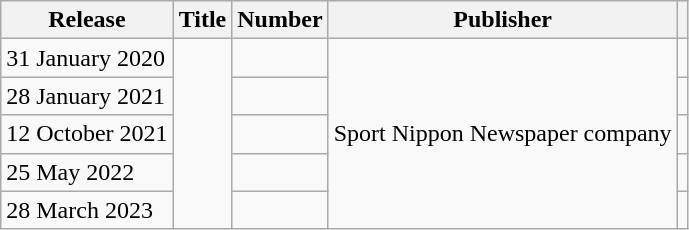<table class="wikitable">
<tr>
<th>Release</th>
<th>Title</th>
<th>Number</th>
<th>Publisher</th>
<th class="unsortable"></th>
</tr>
<tr>
<td>31 January 2020</td>
<td rowspan="5"></td>
<td></td>
<td rowspan="5">Sport Nippon Newspaper company</td>
<td></td>
</tr>
<tr>
<td>28 January 2021</td>
<td></td>
<td></td>
</tr>
<tr>
<td>12 October 2021</td>
<td></td>
<td></td>
</tr>
<tr>
<td>25 May 2022</td>
<td></td>
<td></td>
</tr>
<tr>
<td>28 March 2023</td>
<td></td>
<td></td>
</tr>
</table>
